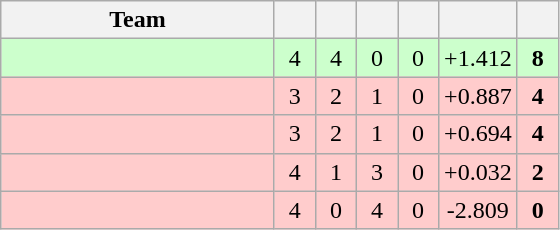<table class="wikitable" style="text-align:center">
<tr>
<th style="width:175px;">Team</th>
<th style="width:20px;"></th>
<th style="width:20px;"></th>
<th style="width:20px;"></th>
<th style="width:20px;"></th>
<th style="width:45px;"></th>
<th style="width:20px;"></th>
</tr>
<tr style="background:#ccffcc">
<td style="text-align:left"></td>
<td>4</td>
<td>4</td>
<td>0</td>
<td>0</td>
<td>+1.412</td>
<td><strong>8</strong></td>
</tr>
<tr style="background:#ffcccc">
<td style="text-align:left"></td>
<td>3</td>
<td>2</td>
<td>1</td>
<td>0</td>
<td>+0.887</td>
<td><strong>4</strong></td>
</tr>
<tr style="background:#ffcccc">
<td style="text-align:left"></td>
<td>3</td>
<td>2</td>
<td>1</td>
<td>0</td>
<td>+0.694</td>
<td><strong>4</strong></td>
</tr>
<tr style="background:#ffcccc">
<td style="text-align:left"></td>
<td>4</td>
<td>1</td>
<td>3</td>
<td>0</td>
<td>+0.032</td>
<td><strong>2</strong></td>
</tr>
<tr style="background:#ffcccc">
<td style="text-align:left"></td>
<td>4</td>
<td>0</td>
<td>4</td>
<td>0</td>
<td>-2.809</td>
<td><strong>0</strong></td>
</tr>
</table>
